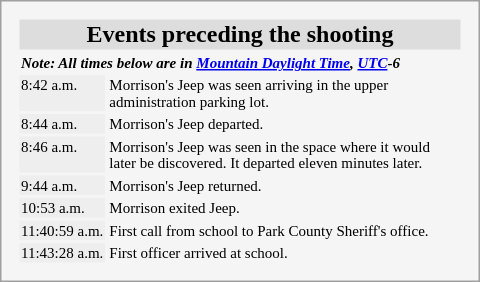<table style="float: right; margin:1em 1em 1em 1em; width:20em; border: 1px solid #a0a0a0; padding: 10px; background-color: #F5F5F5; text-align:left;">
<tr style="text-align:center; background-color: #ddd;">
<td colspan="2"><strong>Events preceding the shooting</strong></td>
</tr>
<tr style="text-align:left; font-size:x-small;">
<td colspan="2"><strong><em>Note:<strong> All times below are in <a href='#'>Mountain Daylight Time</a>, <a href='#'>UTC</a>-6<em></td>
</tr>
<tr style="text-align:left; font-size:x-small; vertical-align: top;">
<td style="background-color: #eee;"></strong>8:42 a.m.<strong></td>
<td>Morrison's Jeep was seen arriving in the upper administration parking lot.</td>
</tr>
<tr style="text-align:left; font-size:x-small; vertical-align: top;">
<td style="background-color: #eee;"></strong>8:44 a.m.<strong></td>
<td>Morrison's Jeep departed.</td>
</tr>
<tr style="text-align:left; font-size:x-small; vertical-align: top;">
<td style="background-color: #eee;"></strong>8:46 a.m.<strong></td>
<td>Morrison's Jeep was seen in the space where it would later be discovered. It departed eleven minutes later.</td>
</tr>
<tr style="text-align:left; font-size:x-small; vertical-align: top;">
<td style="background-color: #eee;"></strong>9:44 a.m.<strong></td>
<td>Morrison's Jeep returned.</td>
</tr>
<tr style="text-align:left; font-size:x-small; vertical-align: top;">
<td style="background-color: #eee;"></strong>10:53 a.m.<strong></td>
<td>Morrison exited Jeep.</td>
</tr>
<tr style="text-align:left; font-size:x-small; vertical-align: top;">
<td style="background-color: #eee;"></strong>11:40:59 a.m.<strong></td>
<td>First call from school to Park County Sheriff's office.</td>
</tr>
<tr style="text-align:left; font-size:x-small; vertical-align: top;">
<td style="background-color: #eee;"></strong>11:43:28 a.m.<strong></td>
<td>First officer arrived at school.</td>
</tr>
</table>
